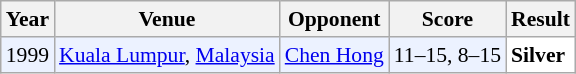<table class="sortable wikitable" style="font-size: 90%;">
<tr>
<th>Year</th>
<th>Venue</th>
<th>Opponent</th>
<th>Score</th>
<th>Result</th>
</tr>
<tr style="background:#ECF2FF">
<td align="center">1999</td>
<td align="left"><a href='#'>Kuala Lumpur</a>, <a href='#'>Malaysia</a></td>
<td align="left"> <a href='#'>Chen Hong</a></td>
<td align="left">11–15, 8–15</td>
<td style="text-align:left; background:white"> <strong>Silver</strong></td>
</tr>
</table>
